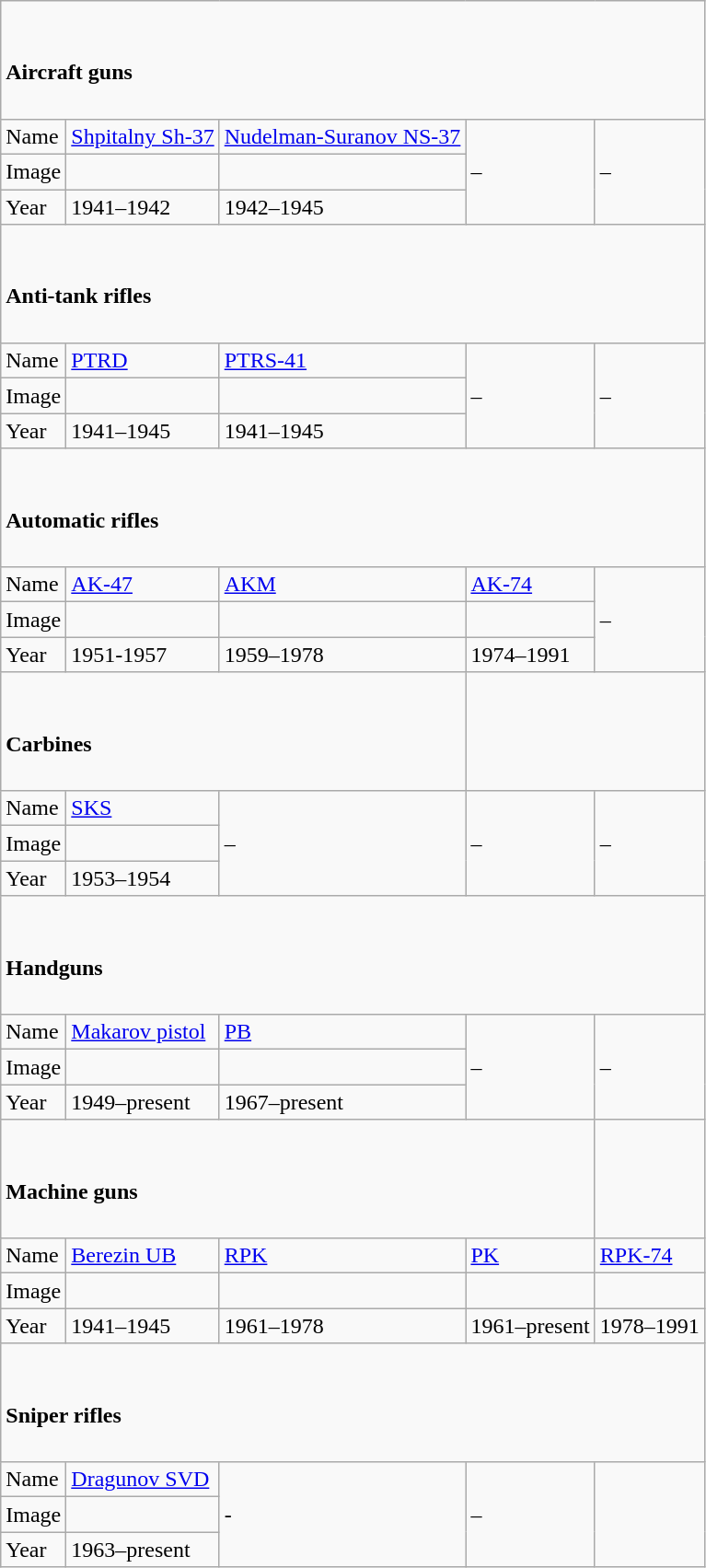<table class="wikitable">
<tr>
<td colspan="5"><br><h4>Aircraft guns</h4></td>
</tr>
<tr>
<td>Name</td>
<td><a href='#'>Shpitalny Sh-37</a></td>
<td><a href='#'>Nudelman-Suranov NS-37</a></td>
<td rowspan="3">–</td>
<td rowspan="3">–</td>
</tr>
<tr>
<td>Image</td>
<td></td>
<td></td>
</tr>
<tr>
<td>Year</td>
<td>1941–1942</td>
<td>1942–1945</td>
</tr>
<tr>
<td colspan="5"><br><h4>Anti-tank rifles</h4></td>
</tr>
<tr>
<td>Name</td>
<td><a href='#'>PTRD</a></td>
<td><a href='#'>PTRS-41</a></td>
<td rowspan="3">–</td>
<td rowspan="3">–</td>
</tr>
<tr>
<td>Image</td>
<td></td>
<td></td>
</tr>
<tr>
<td>Year</td>
<td>1941–1945</td>
<td>1941–1945</td>
</tr>
<tr>
<td colspan="5"><br><h4>Automatic rifles</h4></td>
</tr>
<tr>
<td>Name</td>
<td><a href='#'>AK-47</a></td>
<td><a href='#'>AKM</a></td>
<td><a href='#'>AK-74</a></td>
<td rowspan="3">–</td>
</tr>
<tr>
<td>Image</td>
<td></td>
<td></td>
<td></td>
</tr>
<tr>
<td>Year</td>
<td>1951-1957</td>
<td>1959–1978</td>
<td>1974–1991</td>
</tr>
<tr>
<td colspan="3"><br><h4>Carbines</h4></td>
<td colspan="2"></td>
</tr>
<tr>
<td>Name</td>
<td><a href='#'>SKS</a></td>
<td rowspan="3">–</td>
<td rowspan="3">–</td>
<td rowspan="3">–</td>
</tr>
<tr>
<td>Image</td>
<td></td>
</tr>
<tr>
<td>Year</td>
<td>1953–1954</td>
</tr>
<tr>
<td colspan="5"><br><h4>Handguns</h4></td>
</tr>
<tr>
<td>Name</td>
<td><a href='#'>Makarov pistol</a></td>
<td><a href='#'>PB</a></td>
<td rowspan="3">–</td>
<td rowspan="3">–</td>
</tr>
<tr>
<td>Image</td>
<td></td>
<td></td>
</tr>
<tr>
<td>Year</td>
<td>1949–present</td>
<td>1967–present</td>
</tr>
<tr>
<td colspan="4"><br><h4>Machine guns</h4></td>
<td></td>
</tr>
<tr>
<td>Name</td>
<td><a href='#'>Berezin UB</a></td>
<td><a href='#'>RPK</a></td>
<td><a href='#'>PK</a></td>
<td><a href='#'>RPK-74</a></td>
</tr>
<tr>
<td>Image</td>
<td></td>
<td></td>
<td></td>
<td></td>
</tr>
<tr>
<td>Year</td>
<td>1941–1945</td>
<td>1961–1978</td>
<td>1961–present</td>
<td>1978–1991</td>
</tr>
<tr>
<td colspan="5"><br><h4>Sniper rifles</h4></td>
</tr>
<tr>
<td>Name</td>
<td><a href='#'>Dragunov SVD</a></td>
<td rowspan="3">-</td>
<td rowspan="3">–</td>
<td rowspan="3"></td>
</tr>
<tr>
<td>Image</td>
<td></td>
</tr>
<tr>
<td>Year</td>
<td>1963–present</td>
</tr>
</table>
